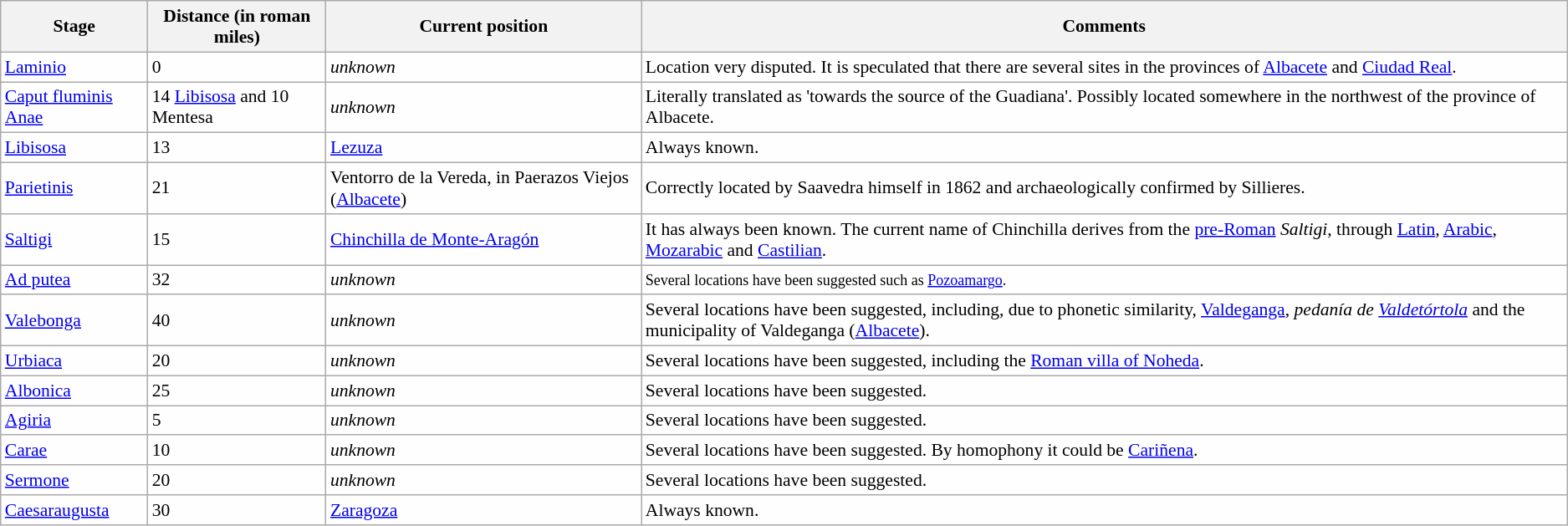<table class="sortable wikitable col2cen col4cen" style="center; background-color:#fefefe; border: 1px #ccd2d9 solid; border-collapse: collapse; font-size:90%;">
<tr>
<th>Stage</th>
<th>Distance (in roman miles)</th>
<th>Current position</th>
<th>Comments</th>
</tr>
<tr>
<td><a href='#'>Laminio</a></td>
<td>0</td>
<td><em>unknown</em></td>
<td>Location very disputed. It is speculated that there are several sites in the provinces of <a href='#'>Albacete</a> and <a href='#'>Ciudad Real</a>.</td>
</tr>
<tr>
<td><a href='#'>Caput fluminis Anae</a></td>
<td>14 <a href='#'>Libisosa</a> and 10 Mentesa</td>
<td><em>unknown</em></td>
<td>Literally translated as 'towards the source of the Guadiana'. Possibly located somewhere in the northwest of the province of Albacete.</td>
</tr>
<tr>
<td><a href='#'>Libisosa</a></td>
<td>13</td>
<td><a href='#'>Lezuza</a></td>
<td>Always known.</td>
</tr>
<tr>
<td><a href='#'>Parietinis</a></td>
<td>21</td>
<td>Ventorro de la Vereda, in Paerazos Viejos (<a href='#'>Albacete</a>)</td>
<td>Correctly located by Saavedra himself in 1862 and archaeologically confirmed by Sillieres.</td>
</tr>
<tr>
<td><a href='#'>Saltigi</a></td>
<td>15</td>
<td><a href='#'>Chinchilla de Monte-Aragón</a></td>
<td>It has always been known. The current name of Chinchilla derives from the <a href='#'>pre-Roman</a> <em>Saltigi</em>, through <a href='#'>Latin</a>, <a href='#'>Arabic</a>, <a href='#'>Mozarabic</a> and <a href='#'>Castilian</a>.</td>
</tr>
<tr>
<td><a href='#'>Ad putea</a></td>
<td>32</td>
<td><em>unknown</em></td>
<td><small>Several locations have been suggested such as <a href='#'>Pozoamargo</a>.</small></td>
</tr>
<tr>
<td><a href='#'>Valebonga</a></td>
<td>40</td>
<td><em>unknown</em></td>
<td>Several locations have been suggested, including, due to phonetic similarity, <a href='#'>Valdeganga</a>, <em>pedanía</em> <em>de <a href='#'>Valdetórtola</a></em> and the municipality of Valdeganga (<a href='#'>Albacete</a>).</td>
</tr>
<tr>
<td><a href='#'>Urbiaca</a></td>
<td>20</td>
<td><em>unknown</em></td>
<td>Several locations have been suggested, including the <a href='#'>Roman villa of Noheda</a>.</td>
</tr>
<tr>
<td><a href='#'>Albonica</a></td>
<td>25</td>
<td><em>unknown</em></td>
<td>Several locations have been suggested.</td>
</tr>
<tr>
<td><a href='#'>Agiria</a></td>
<td>5</td>
<td><em>unknown</em></td>
<td>Several locations have been suggested.</td>
</tr>
<tr>
<td><a href='#'>Carae</a></td>
<td>10</td>
<td><em>unknown</em></td>
<td>Several locations have been suggested. By homophony it could be <a href='#'>Cariñena</a>.</td>
</tr>
<tr>
<td><a href='#'>Sermone</a></td>
<td>20</td>
<td><em>unknown</em></td>
<td>Several locations have been suggested.</td>
</tr>
<tr>
<td><a href='#'>Caesaraugusta</a></td>
<td>30</td>
<td><a href='#'>Zaragoza</a></td>
<td>Always known.</td>
</tr>
</table>
